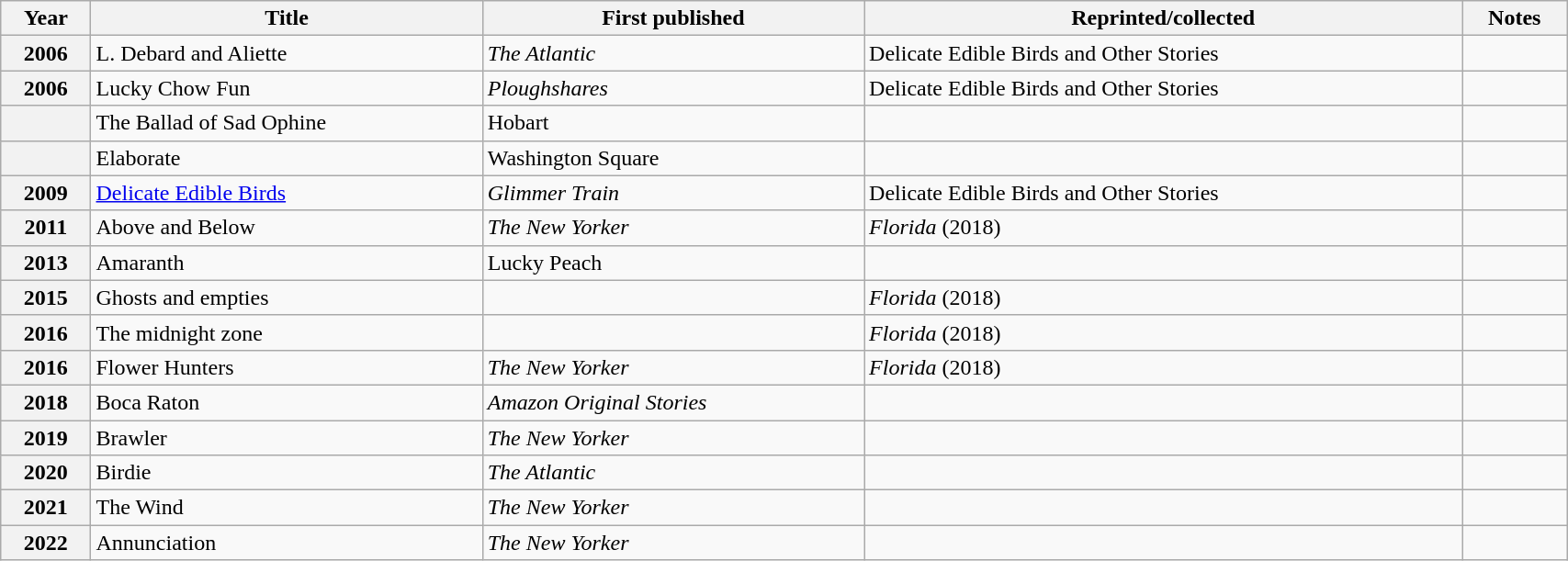<table class="wikitable sortable" style="width:90%;">
<tr>
<th>Year</th>
<th width="25%">Title</th>
<th>First published</th>
<th>Reprinted/collected</th>
<th>Notes</th>
</tr>
<tr>
<th>2006</th>
<td>L. Debard and Aliette</td>
<td><em>The Atlantic</em></td>
<td>Delicate Edible Birds and Other Stories</td>
<td></td>
</tr>
<tr>
<th>2006</th>
<td>Lucky Chow Fun</td>
<td><em>Ploughshares</em></td>
<td>Delicate Edible Birds and Other Stories</td>
<td></td>
</tr>
<tr>
<th></th>
<td>The Ballad of Sad Ophine</td>
<td>Hobart</td>
<td></td>
<td></td>
</tr>
<tr>
<th></th>
<td>Elaborate</td>
<td>Washington Square</td>
<td></td>
<td></td>
</tr>
<tr>
<th>2009</th>
<td><a href='#'>Delicate Edible Birds</a></td>
<td><em>Glimmer Train</em></td>
<td>Delicate Edible Birds and Other Stories</td>
<td></td>
</tr>
<tr>
<th>2011</th>
<td>Above and Below</td>
<td><em>The New Yorker</em></td>
<td><em>Florida</em> (2018)</td>
<td></td>
</tr>
<tr>
<th>2013</th>
<td>Amaranth</td>
<td>Lucky Peach</td>
<td></td>
<td></td>
</tr>
<tr>
<th>2015</th>
<td>Ghosts and empties</td>
<td></td>
<td><em>Florida</em> (2018)</td>
<td></td>
</tr>
<tr>
<th>2016</th>
<td data-sort-value="midnight zone">The midnight zone</td>
<td></td>
<td><em>Florida</em> (2018)</td>
<td></td>
</tr>
<tr>
<th>2016</th>
<td>Flower Hunters</td>
<td><em>The New Yorker</em></td>
<td><em>Florida</em> (2018)</td>
<td></td>
</tr>
<tr>
<th>2018</th>
<td>Boca Raton</td>
<td><em>Amazon Original Stories</em></td>
<td></td>
<td></td>
</tr>
<tr>
<th>2019</th>
<td>Brawler</td>
<td><em>The New Yorker</em></td>
<td></td>
<td></td>
</tr>
<tr>
<th>2020</th>
<td>Birdie</td>
<td><em>The Atlantic</em></td>
<td></td>
<td></td>
</tr>
<tr>
<th>2021</th>
<td>The Wind</td>
<td><em>The New Yorker</em></td>
<td></td>
<td></td>
</tr>
<tr>
<th>2022</th>
<td>Annunciation</td>
<td><em>The New Yorker</em></td>
<td></td>
<td></td>
</tr>
</table>
